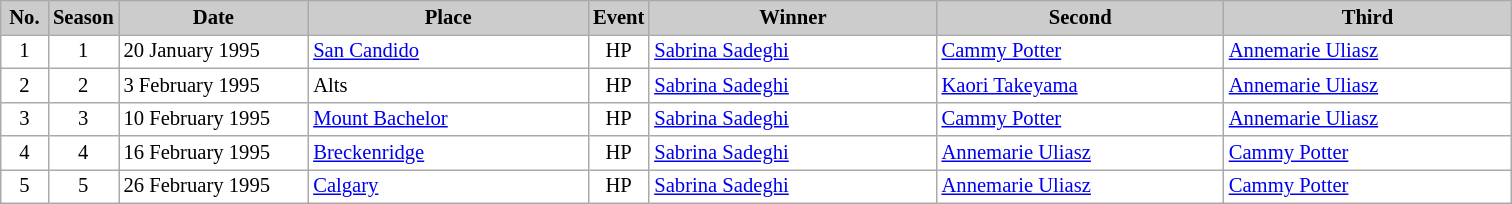<table class="wikitable plainrowheaders" style="background:#fff; font-size:86%; border:grey solid 1px; border-collapse:collapse;">
<tr style="background:#ccc; text-align:center;">
<th scope="col" style="background:#ccc; width:25px;">No.</th>
<th scope="col" style="background:#ccc; width:30px;">Season</th>
<th scope="col" style="background:#ccc; width:120px;">Date</th>
<th scope="col" style="background:#ccc; width:180px;">Place</th>
<th scope="col" style="background:#ccc; width:15px;">Event</th>
<th scope="col" style="background:#ccc; width:185px;">Winner</th>
<th scope="col" style="background:#ccc; width:185px;">Second</th>
<th scope="col" style="background:#ccc; width:185px;">Third</th>
</tr>
<tr>
<td align=center>1</td>
<td align=center>1</td>
<td>20 January 1995</td>
<td> <a href='#'>San Candido</a></td>
<td align=center>HP</td>
<td> <a href='#'>Sabrina Sadeghi</a></td>
<td> <a href='#'>Cammy Potter</a></td>
<td> <a href='#'>Annemarie Uliasz</a></td>
</tr>
<tr>
<td align=center>2</td>
<td align=center>2</td>
<td>3 February 1995</td>
<td> Alts</td>
<td align=center>HP</td>
<td> <a href='#'>Sabrina Sadeghi</a></td>
<td> <a href='#'>Kaori Takeyama</a></td>
<td> <a href='#'>Annemarie Uliasz</a></td>
</tr>
<tr>
<td align=center>3</td>
<td align=center>3</td>
<td>10 February 1995</td>
<td> <a href='#'>Mount Bachelor</a></td>
<td align=center>HP</td>
<td> <a href='#'>Sabrina Sadeghi</a></td>
<td> <a href='#'>Cammy Potter</a></td>
<td> <a href='#'>Annemarie Uliasz</a></td>
</tr>
<tr>
<td align=center>4</td>
<td align=center>4</td>
<td>16 February 1995</td>
<td> <a href='#'>Breckenridge</a></td>
<td align=center>HP</td>
<td> <a href='#'>Sabrina Sadeghi</a></td>
<td> <a href='#'>Annemarie Uliasz</a></td>
<td> <a href='#'>Cammy Potter</a></td>
</tr>
<tr>
<td align=center>5</td>
<td align=center>5</td>
<td>26 February 1995</td>
<td> <a href='#'>Calgary</a></td>
<td align=center>HP</td>
<td> <a href='#'>Sabrina Sadeghi</a></td>
<td> <a href='#'>Annemarie Uliasz</a></td>
<td> <a href='#'>Cammy Potter</a></td>
</tr>
</table>
